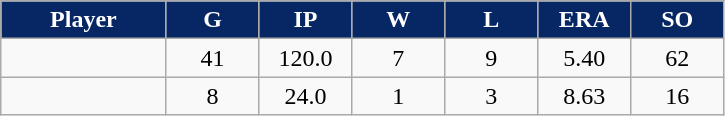<table class="wikitable sortable">
<tr>
<th style="background:#072764;color:white;" width="16%">Player</th>
<th style="background:#072764;color:white;" width="9%">G</th>
<th style="background:#072764;color:white;" width="9%">IP</th>
<th style="background:#072764;color:white;" width="9%">W</th>
<th style="background:#072764;color:white;" width="9%">L</th>
<th style="background:#072764;color:white;" width="9%">ERA</th>
<th style="background:#072764;color:white;" width="9%">SO</th>
</tr>
<tr align="center">
<td></td>
<td>41</td>
<td>120.0</td>
<td>7</td>
<td>9</td>
<td>5.40</td>
<td>62</td>
</tr>
<tr align="center">
<td></td>
<td>8</td>
<td>24.0</td>
<td>1</td>
<td>3</td>
<td>8.63</td>
<td>16</td>
</tr>
</table>
